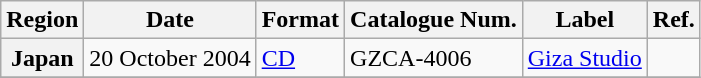<table class="wikitable sortable plainrowheaders">
<tr>
<th scope="col">Region</th>
<th scope="col">Date</th>
<th scope="col">Format</th>
<th scope="col">Catalogue Num.</th>
<th scope="col">Label</th>
<th scope="col">Ref.</th>
</tr>
<tr>
<th scope="row">Japan</th>
<td>20 October 2004</td>
<td><a href='#'>CD</a></td>
<td>GZCA-4006</td>
<td><a href='#'>Giza Studio</a></td>
<td></td>
</tr>
<tr>
</tr>
</table>
